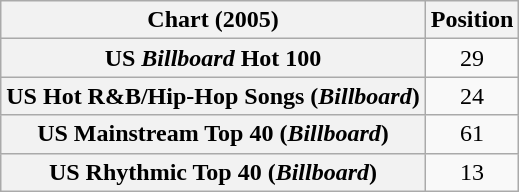<table class="wikitable sortable plainrowheaders" style="text-align:center">
<tr>
<th>Chart (2005)</th>
<th>Position</th>
</tr>
<tr>
<th scope="row">US <em>Billboard</em> Hot 100</th>
<td>29</td>
</tr>
<tr>
<th scope="row">US Hot R&B/Hip-Hop Songs (<em>Billboard</em>)</th>
<td>24</td>
</tr>
<tr>
<th scope="row">US Mainstream Top 40 (<em>Billboard</em>)</th>
<td>61</td>
</tr>
<tr>
<th scope="row">US Rhythmic Top 40 (<em>Billboard</em>)</th>
<td>13</td>
</tr>
</table>
